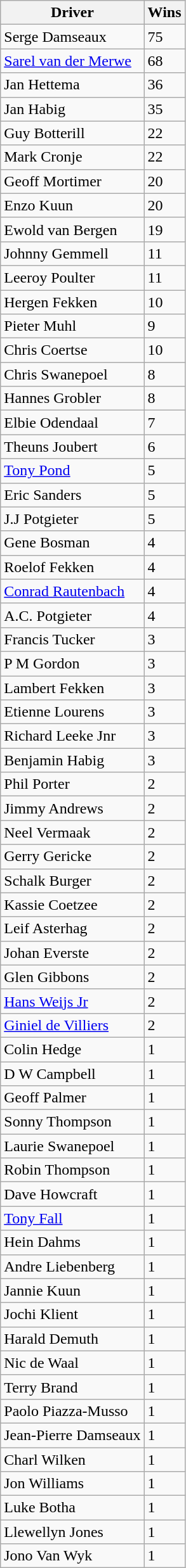<table class="wikitable sortable">
<tr>
<th>Driver</th>
<th>Wins</th>
</tr>
<tr>
<td>Serge Damseaux</td>
<td>75</td>
</tr>
<tr>
<td><a href='#'>Sarel van der Merwe</a></td>
<td>68</td>
</tr>
<tr>
<td>Jan Hettema</td>
<td>36</td>
</tr>
<tr>
<td>Jan Habig</td>
<td>35</td>
</tr>
<tr>
<td>Guy Botterill</td>
<td>22</td>
</tr>
<tr>
<td>Mark Cronje</td>
<td>22</td>
</tr>
<tr>
<td>Geoff Mortimer</td>
<td>20</td>
</tr>
<tr>
<td>Enzo Kuun</td>
<td>20</td>
</tr>
<tr>
<td>Ewold van Bergen</td>
<td>19</td>
</tr>
<tr>
<td>Johnny Gemmell</td>
<td>11</td>
</tr>
<tr>
<td>Leeroy Poulter</td>
<td>11</td>
</tr>
<tr>
<td>Hergen Fekken</td>
<td>10</td>
</tr>
<tr>
<td>Pieter Muhl</td>
<td>9</td>
</tr>
<tr>
<td>Chris Coertse</td>
<td>10</td>
</tr>
<tr>
<td>Chris Swanepoel</td>
<td>8</td>
</tr>
<tr>
<td>Hannes Grobler</td>
<td>8</td>
</tr>
<tr>
<td>Elbie Odendaal</td>
<td>7</td>
</tr>
<tr>
<td>Theuns Joubert</td>
<td>6</td>
</tr>
<tr>
<td><a href='#'>Tony Pond</a></td>
<td>5</td>
</tr>
<tr>
<td>Eric Sanders</td>
<td>5</td>
</tr>
<tr>
<td>J.J Potgieter</td>
<td>5</td>
</tr>
<tr>
<td>Gene Bosman</td>
<td>4</td>
</tr>
<tr>
<td>Roelof Fekken</td>
<td>4</td>
</tr>
<tr>
<td><a href='#'>Conrad Rautenbach</a></td>
<td>4</td>
</tr>
<tr>
<td>A.C. Potgieter</td>
<td>4</td>
</tr>
<tr>
<td>Francis Tucker</td>
<td>3</td>
</tr>
<tr>
<td>P M Gordon</td>
<td>3</td>
</tr>
<tr>
<td>Lambert Fekken</td>
<td>3</td>
</tr>
<tr>
<td>Etienne Lourens</td>
<td>3</td>
</tr>
<tr>
<td>Richard Leeke Jnr</td>
<td>3</td>
</tr>
<tr>
<td>Benjamin Habig</td>
<td>3</td>
</tr>
<tr>
<td>Phil Porter</td>
<td>2</td>
</tr>
<tr>
<td>Jimmy Andrews</td>
<td>2</td>
</tr>
<tr>
<td>Neel Vermaak</td>
<td>2</td>
</tr>
<tr>
<td>Gerry Gericke</td>
<td>2</td>
</tr>
<tr>
<td>Schalk Burger</td>
<td>2</td>
</tr>
<tr>
<td>Kassie Coetzee</td>
<td>2</td>
</tr>
<tr>
<td>Leif Asterhag</td>
<td>2</td>
</tr>
<tr>
<td>Johan Everste</td>
<td>2</td>
</tr>
<tr>
<td>Glen Gibbons</td>
<td>2</td>
</tr>
<tr>
<td><a href='#'>Hans Weijs Jr</a></td>
<td>2</td>
</tr>
<tr>
<td><a href='#'>Giniel de Villiers</a></td>
<td>2</td>
</tr>
<tr>
<td>Colin Hedge</td>
<td>1</td>
</tr>
<tr>
<td>D W Campbell</td>
<td>1</td>
</tr>
<tr>
<td>Geoff Palmer</td>
<td>1</td>
</tr>
<tr>
<td>Sonny Thompson</td>
<td>1</td>
</tr>
<tr>
<td>Laurie Swanepoel</td>
<td>1</td>
</tr>
<tr>
<td>Robin Thompson</td>
<td>1</td>
</tr>
<tr>
<td>Dave Howcraft</td>
<td>1</td>
</tr>
<tr>
<td><a href='#'>Tony Fall</a></td>
<td>1</td>
</tr>
<tr>
<td>Hein Dahms</td>
<td>1</td>
</tr>
<tr>
<td>Andre Liebenberg</td>
<td>1</td>
</tr>
<tr>
<td>Jannie Kuun</td>
<td>1</td>
</tr>
<tr>
<td>Jochi Klient</td>
<td>1</td>
</tr>
<tr>
<td>Harald Demuth</td>
<td>1</td>
</tr>
<tr>
<td>Nic de Waal</td>
<td>1</td>
</tr>
<tr>
<td>Terry Brand</td>
<td>1</td>
</tr>
<tr>
<td>Paolo Piazza-Musso</td>
<td>1</td>
</tr>
<tr>
<td>Jean-Pierre Damseaux</td>
<td>1</td>
</tr>
<tr>
<td>Charl Wilken</td>
<td>1</td>
</tr>
<tr>
<td>Jon Williams</td>
<td>1</td>
</tr>
<tr>
<td>Luke Botha</td>
<td>1</td>
</tr>
<tr>
<td>Llewellyn Jones</td>
<td>1</td>
</tr>
<tr>
<td>Jono Van Wyk</td>
<td>1</td>
</tr>
</table>
